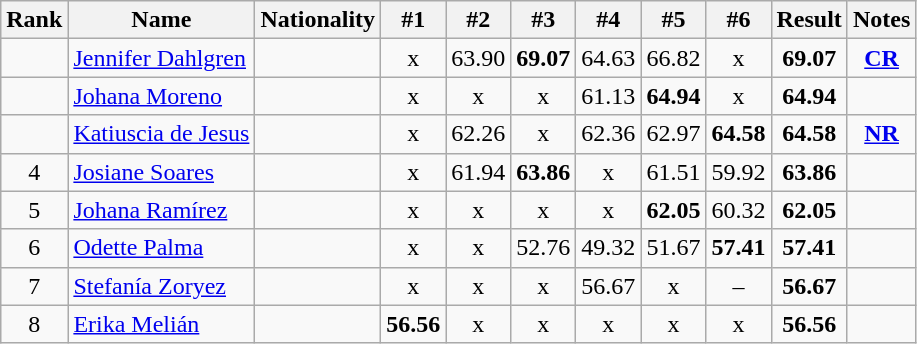<table class="wikitable sortable" style="text-align:center">
<tr>
<th>Rank</th>
<th>Name</th>
<th>Nationality</th>
<th>#1</th>
<th>#2</th>
<th>#3</th>
<th>#4</th>
<th>#5</th>
<th>#6</th>
<th>Result</th>
<th>Notes</th>
</tr>
<tr>
<td></td>
<td align=left><a href='#'>Jennifer Dahlgren</a></td>
<td align=left></td>
<td>x</td>
<td>63.90</td>
<td><strong>69.07</strong></td>
<td>64.63</td>
<td>66.82</td>
<td>x</td>
<td><strong>69.07</strong></td>
<td><strong><a href='#'>CR</a></strong></td>
</tr>
<tr>
<td></td>
<td align=left><a href='#'>Johana Moreno</a></td>
<td align=left></td>
<td>x</td>
<td>x</td>
<td>x</td>
<td>61.13</td>
<td><strong>64.94</strong></td>
<td>x</td>
<td><strong>64.94</strong></td>
<td></td>
</tr>
<tr>
<td></td>
<td align=left><a href='#'>Katiuscia de Jesus</a></td>
<td align=left></td>
<td>x</td>
<td>62.26</td>
<td>x</td>
<td>62.36</td>
<td>62.97</td>
<td><strong>64.58</strong></td>
<td><strong>64.58</strong></td>
<td><strong><a href='#'>NR</a></strong></td>
</tr>
<tr>
<td>4</td>
<td align=left><a href='#'>Josiane Soares</a></td>
<td align=left></td>
<td>x</td>
<td>61.94</td>
<td><strong>63.86</strong></td>
<td>x</td>
<td>61.51</td>
<td>59.92</td>
<td><strong>63.86</strong></td>
<td></td>
</tr>
<tr>
<td>5</td>
<td align=left><a href='#'>Johana Ramírez</a></td>
<td align=left></td>
<td>x</td>
<td>x</td>
<td>x</td>
<td>x</td>
<td><strong>62.05</strong></td>
<td>60.32</td>
<td><strong>62.05</strong></td>
<td></td>
</tr>
<tr>
<td>6</td>
<td align=left><a href='#'>Odette Palma</a></td>
<td align=left></td>
<td>x</td>
<td>x</td>
<td>52.76</td>
<td>49.32</td>
<td>51.67</td>
<td><strong>57.41</strong></td>
<td><strong>57.41</strong></td>
<td></td>
</tr>
<tr>
<td>7</td>
<td align=left><a href='#'>Stefanía Zoryez</a></td>
<td align=left></td>
<td>x</td>
<td>x</td>
<td>x</td>
<td>56.67</td>
<td>x</td>
<td>–</td>
<td><strong>56.67</strong></td>
<td></td>
</tr>
<tr>
<td>8</td>
<td align=left><a href='#'>Erika Melián</a></td>
<td align=left></td>
<td><strong>56.56</strong></td>
<td>x</td>
<td>x</td>
<td>x</td>
<td>x</td>
<td>x</td>
<td><strong>56.56</strong></td>
<td></td>
</tr>
</table>
